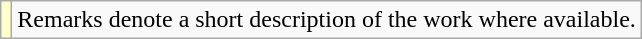<table class="wikitable">
<tr>
<td style="background:#FFFFCC;"></td>
<td>Remarks denote a short description of the work where available.</td>
</tr>
</table>
